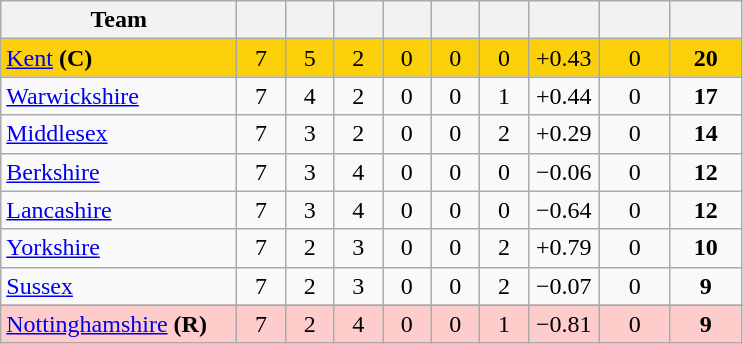<table class="wikitable" style="text-align:center">
<tr>
<th width="150">Team</th>
<th width="25"></th>
<th width="25"></th>
<th width="25"></th>
<th width="25"></th>
<th width="25"></th>
<th width="25"></th>
<th width="40"></th>
<th width="40"></th>
<th width="40"></th>
</tr>
<tr style="background:#fbd009">
<td style="text-align:left"><a href='#'>Kent</a> <strong>(C)</strong></td>
<td>7</td>
<td>5</td>
<td>2</td>
<td>0</td>
<td>0</td>
<td>0</td>
<td>+0.43</td>
<td>0</td>
<td><strong>20</strong></td>
</tr>
<tr>
<td style="text-align:left"><a href='#'>Warwickshire</a></td>
<td>7</td>
<td>4</td>
<td>2</td>
<td>0</td>
<td>0</td>
<td>1</td>
<td>+0.44</td>
<td>0</td>
<td><strong>17</strong></td>
</tr>
<tr>
<td style="text-align:left"><a href='#'>Middlesex</a></td>
<td>7</td>
<td>3</td>
<td>2</td>
<td>0</td>
<td>0</td>
<td>2</td>
<td>+0.29</td>
<td>0</td>
<td><strong>14</strong></td>
</tr>
<tr>
<td style="text-align:left"><a href='#'>Berkshire</a></td>
<td>7</td>
<td>3</td>
<td>4</td>
<td>0</td>
<td>0</td>
<td>0</td>
<td>−0.06</td>
<td>0</td>
<td><strong>12</strong></td>
</tr>
<tr>
<td style="text-align:left"><a href='#'>Lancashire</a></td>
<td>7</td>
<td>3</td>
<td>4</td>
<td>0</td>
<td>0</td>
<td>0</td>
<td>−0.64</td>
<td>0</td>
<td><strong>12</strong></td>
</tr>
<tr>
<td style="text-align:left"><a href='#'>Yorkshire</a></td>
<td>7</td>
<td>2</td>
<td>3</td>
<td>0</td>
<td>0</td>
<td>2</td>
<td>+0.79</td>
<td>0</td>
<td><strong>10</strong></td>
</tr>
<tr>
<td style="text-align:left"><a href='#'>Sussex</a></td>
<td>7</td>
<td>2</td>
<td>3</td>
<td>0</td>
<td>0</td>
<td>2</td>
<td>−0.07</td>
<td>0</td>
<td><strong>9</strong></td>
</tr>
<tr>
</tr>
<tr style="background:#ffcccc">
<td style="text-align:left"><a href='#'>Nottinghamshire</a> <strong>(R)</strong></td>
<td>7</td>
<td>2</td>
<td>4</td>
<td>0</td>
<td>0</td>
<td>1</td>
<td>−0.81</td>
<td>0</td>
<td><strong>9</strong></td>
</tr>
</table>
